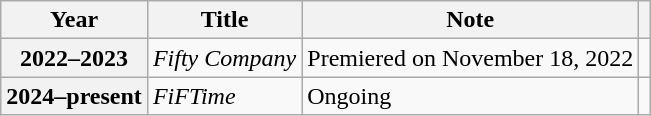<table class="wikitable plainrowheaders">
<tr>
<th scope="col">Year</th>
<th scope="col">Title</th>
<th scope="col">Note</th>
<th scope="col"></th>
</tr>
<tr>
<th scope="row">2022–2023</th>
<td><em>Fifty Company</em></td>
<td>Premiered on November 18, 2022</td>
<td></td>
</tr>
<tr>
<th scope="row">2024–present</th>
<td><em>FiFTime</em></td>
<td>Ongoing</td>
<td></td>
</tr>
</table>
